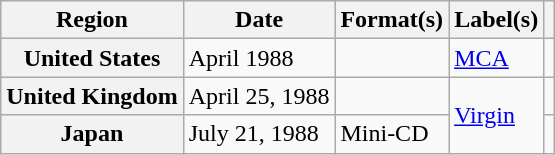<table class="wikitable plainrowheaders">
<tr>
<th scope="col">Region</th>
<th scope="col">Date</th>
<th scope="col">Format(s)</th>
<th scope="col">Label(s)</th>
<th scope="col"></th>
</tr>
<tr>
<th scope="row">United States</th>
<td>April 1988</td>
<td></td>
<td><a href='#'>MCA</a></td>
<td></td>
</tr>
<tr>
<th scope="row">United Kingdom</th>
<td>April 25, 1988</td>
<td></td>
<td rowspan="2"><a href='#'>Virgin</a></td>
<td></td>
</tr>
<tr>
<th scope="row">Japan</th>
<td>July 21, 1988</td>
<td>Mini-CD</td>
<td></td>
</tr>
</table>
